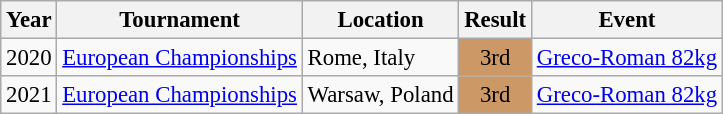<table class="wikitable" style="font-size:95%;">
<tr>
<th>Year</th>
<th>Tournament</th>
<th>Location</th>
<th>Result</th>
<th>Event</th>
</tr>
<tr>
<td>2020</td>
<td><a href='#'>European Championships</a></td>
<td>Rome, Italy</td>
<td align="center" bgcolor="cc9966">3rd</td>
<td><a href='#'>Greco-Roman 82kg</a></td>
</tr>
<tr>
<td>2021</td>
<td><a href='#'>European Championships</a></td>
<td>Warsaw, Poland</td>
<td align="center" bgcolor="cc9966">3rd</td>
<td><a href='#'>Greco-Roman 82kg</a></td>
</tr>
</table>
